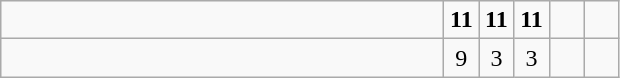<table class="wikitable">
<tr>
<td style="width:18em"><strong></strong></td>
<td align=center style="width:1em"><strong>11</strong></td>
<td align=center style="width:1em"><strong>11</strong></td>
<td align=center style="width:1em"><strong>11</strong></td>
<td align=center style="width:1em"></td>
<td align=center style="width:1em"></td>
</tr>
<tr>
<td style="width:18em"></td>
<td align=center style="width:1em">9</td>
<td align=center style="width:1em">3</td>
<td align=center style="width:1em">3</td>
<td align=center style="width:1em"></td>
<td align=center style="width:1em"></td>
</tr>
</table>
